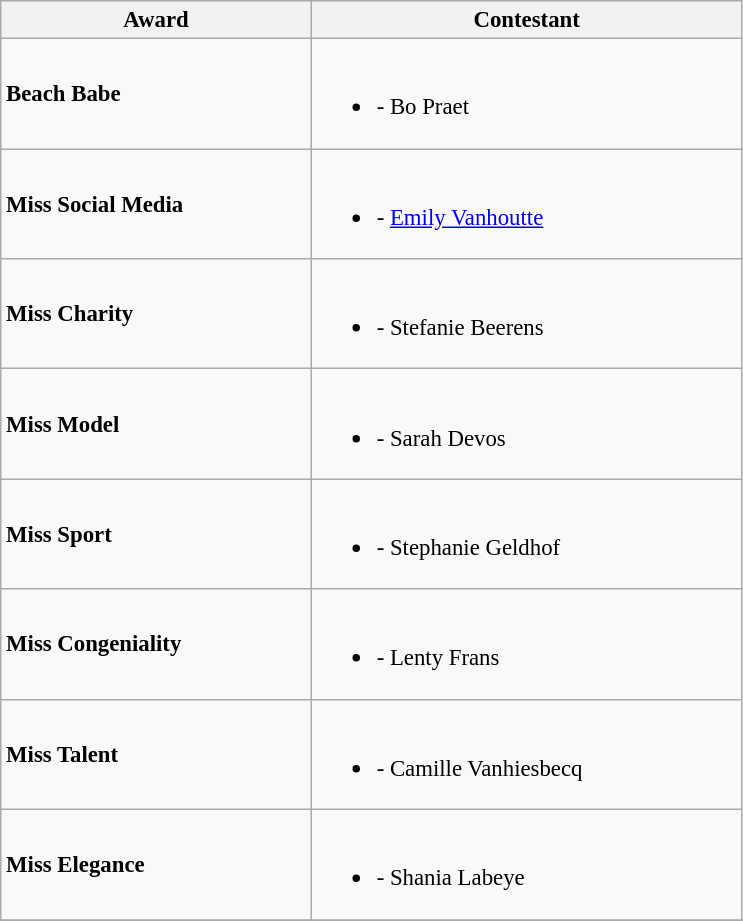<table class="wikitable sortable" style="font-size:95%;">
<tr>
<th width="200">Award</th>
<th width="280">Contestant</th>
</tr>
<tr>
<td><strong>Beach Babe</strong></td>
<td><br><ul><li><strong></strong> - Bo Praet</li></ul></td>
</tr>
<tr>
<td><strong>Miss Social Media</strong></td>
<td><br><ul><li><strong></strong> -  <a href='#'>Emily Vanhoutte</a></li></ul></td>
</tr>
<tr>
<td><strong>Miss Charity</strong></td>
<td><br><ul><li><strong></strong> -  Stefanie Beerens</li></ul></td>
</tr>
<tr>
<td><strong>Miss Model</strong></td>
<td><br><ul><li><strong></strong> - Sarah Devos</li></ul></td>
</tr>
<tr>
<td><strong>Miss Sport</strong></td>
<td><br><ul><li><strong></strong> - Stephanie Geldhof</li></ul></td>
</tr>
<tr>
<td><strong>Miss Congeniality</strong></td>
<td><br><ul><li><strong></strong> - Lenty Frans</li></ul></td>
</tr>
<tr>
<td><strong>Miss Talent</strong></td>
<td><br><ul><li><strong></strong> - Camille Vanhiesbecq</li></ul></td>
</tr>
<tr>
<td><strong>Miss Elegance</strong></td>
<td><br><ul><li><strong></strong> - Shania Labeye</li></ul></td>
</tr>
<tr>
</tr>
</table>
